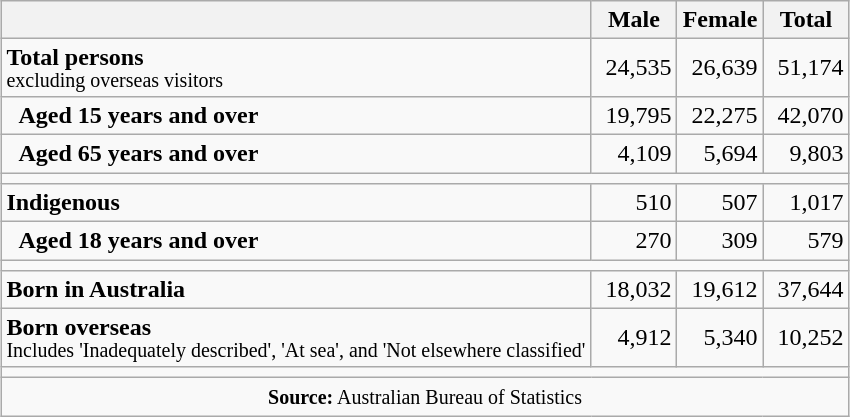<table class="wikitable" style="margin: 0 auto 0 auto;">
<tr>
<th> </th>
<th style="width:50px;">Male</th>
<th style="width:50px;">Female</th>
<th style="width:50px;">Total</th>
</tr>
<tr>
<td style="line-height:15px;"><strong>Total persons</strong><br><small>excluding overseas visitors</small></td>
<td align="right">24,535</td>
<td align="right">26,639</td>
<td align="right">51,174</td>
</tr>
<tr>
<td>  <strong>Aged 15 years and over</strong></td>
<td align="right">19,795</td>
<td align="right">22,275</td>
<td align="right">42,070</td>
</tr>
<tr>
<td>  <strong>Aged 65 years and over</strong></td>
<td align="right">4,109</td>
<td align="right">5,694</td>
<td align="right">9,803</td>
</tr>
<tr>
<td colspan="4"></td>
</tr>
<tr>
<td><strong>Indigenous</strong></td>
<td align="right">510</td>
<td align="right">507</td>
<td align="right">1,017</td>
</tr>
<tr>
<td>  <strong>Aged 18 years and over</strong></td>
<td align="right">270</td>
<td align="right">309</td>
<td align="right">579  </td>
</tr>
<tr>
<td colspan="4"></td>
</tr>
<tr>
<td><strong>Born in Australia</strong></td>
<td align="right">18,032</td>
<td align="right">19,612</td>
<td align="right">37,644</td>
</tr>
<tr>
<td style="line-height:15px;"><strong>Born overseas</strong><br><small>Includes 'Inadequately described', 'At sea', and 'Not elsewhere classified'</small></td>
<td align="right">4,912</td>
<td align="right">5,340</td>
<td align="right">10,252</td>
</tr>
<tr>
<td colspan="4"></td>
</tr>
<tr>
<td colspan="4" style="text-align:center;"><small><strong>Source:</strong> Australian Bureau of Statistics</small></td>
</tr>
</table>
